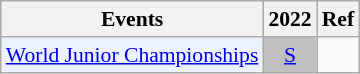<table style='font-size: 90%; text-align:center;' class='wikitable'>
<tr>
<th>Events</th>
<th>2022</th>
<th>Ref</th>
</tr>
<tr>
<td bgcolor="#ECF2FF"; align="left"><a href='#'>World Junior Championships</a></td>
<td bgcolor=silver><a href='#'>S</a></td>
<td></td>
</tr>
</table>
